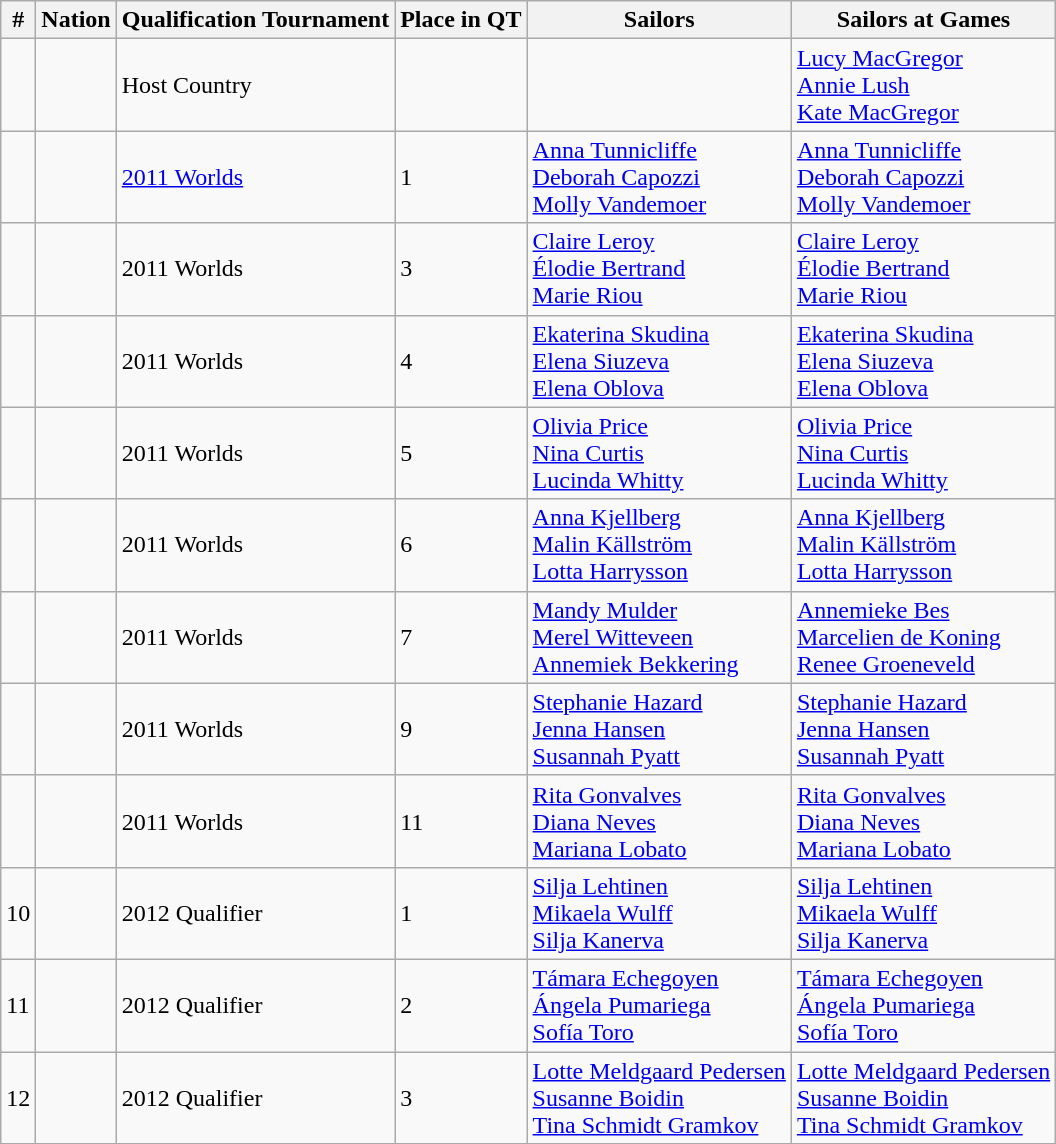<table class="sortable wikitable">
<tr>
<th>#</th>
<th>Nation</th>
<th>Qualification Tournament</th>
<th>Place in QT</th>
<th>Sailors</th>
<th>Sailors at Games</th>
</tr>
<tr>
<td></td>
<td></td>
<td>Host Country</td>
<td></td>
<td></td>
<td><a href='#'>Lucy MacGregor</a><br><a href='#'>Annie Lush</a><br><a href='#'>Kate MacGregor</a></td>
</tr>
<tr>
<td></td>
<td></td>
<td><a href='#'>2011 Worlds</a></td>
<td>1</td>
<td><a href='#'>Anna Tunnicliffe</a> <br> <a href='#'>Deborah Capozzi</a> <br> <a href='#'>Molly Vandemoer</a></td>
<td><a href='#'>Anna Tunnicliffe</a> <br> <a href='#'>Deborah Capozzi</a> <br> <a href='#'>Molly Vandemoer</a></td>
</tr>
<tr>
<td></td>
<td></td>
<td>2011 Worlds</td>
<td>3</td>
<td><a href='#'>Claire Leroy</a> <br> <a href='#'>Élodie Bertrand</a> <br> <a href='#'>Marie Riou</a></td>
<td><a href='#'>Claire Leroy</a> <br> <a href='#'>Élodie Bertrand</a> <br> <a href='#'>Marie Riou</a></td>
</tr>
<tr>
<td></td>
<td></td>
<td>2011 Worlds</td>
<td>4</td>
<td><a href='#'>Ekaterina Skudina</a> <br> <a href='#'>Elena Siuzeva</a> <br> <a href='#'>Elena Oblova</a></td>
<td><a href='#'>Ekaterina Skudina</a> <br> <a href='#'>Elena Siuzeva</a> <br> <a href='#'>Elena Oblova</a></td>
</tr>
<tr>
<td></td>
<td></td>
<td>2011 Worlds</td>
<td>5</td>
<td><a href='#'>Olivia Price</a> <br> <a href='#'>Nina Curtis</a> <br> <a href='#'>Lucinda Whitty</a></td>
<td><a href='#'>Olivia Price</a> <br> <a href='#'>Nina Curtis</a> <br> <a href='#'>Lucinda Whitty</a></td>
</tr>
<tr>
<td></td>
<td></td>
<td>2011 Worlds</td>
<td>6</td>
<td><a href='#'>Anna Kjellberg</a> <br> <a href='#'>Malin Källström</a> <br> <a href='#'>Lotta Harrysson</a></td>
<td><a href='#'>Anna Kjellberg</a> <br> <a href='#'>Malin Källström</a> <br> <a href='#'>Lotta Harrysson</a></td>
</tr>
<tr>
<td></td>
<td></td>
<td>2011 Worlds</td>
<td>7</td>
<td><a href='#'>Mandy Mulder</a> <br> <a href='#'>Merel Witteveen</a> <br> <a href='#'>Annemiek Bekkering</a></td>
<td><a href='#'>Annemieke Bes</a> <br> <a href='#'>Marcelien de Koning</a> <br> <a href='#'>Renee Groeneveld</a></td>
</tr>
<tr>
<td></td>
<td></td>
<td>2011 Worlds</td>
<td>9</td>
<td><a href='#'>Stephanie Hazard</a> <br> <a href='#'>Jenna Hansen</a> <br> <a href='#'>Susannah Pyatt</a></td>
<td><a href='#'>Stephanie Hazard</a> <br> <a href='#'>Jenna Hansen</a> <br> <a href='#'>Susannah Pyatt</a></td>
</tr>
<tr>
<td></td>
<td></td>
<td>2011 Worlds</td>
<td>11</td>
<td><a href='#'>Rita Gonvalves</a> <br> <a href='#'>Diana Neves</a> <br> <a href='#'>Mariana Lobato</a></td>
<td><a href='#'>Rita Gonvalves</a> <br> <a href='#'>Diana Neves</a> <br> <a href='#'>Mariana Lobato</a></td>
</tr>
<tr>
<td>10</td>
<td></td>
<td>2012 Qualifier </td>
<td>1</td>
<td><a href='#'>Silja Lehtinen</a> <br> <a href='#'>Mikaela Wulff</a> <br> <a href='#'>Silja Kanerva</a></td>
<td><a href='#'>Silja Lehtinen</a> <br> <a href='#'>Mikaela Wulff</a> <br> <a href='#'>Silja Kanerva</a></td>
</tr>
<tr>
<td>11</td>
<td></td>
<td>2012 Qualifier</td>
<td>2</td>
<td><a href='#'>Támara Echegoyen</a> <br> <a href='#'>Ángela Pumariega</a> <br> <a href='#'>Sofía Toro</a></td>
<td><a href='#'>Támara Echegoyen</a> <br> <a href='#'>Ángela Pumariega</a> <br> <a href='#'>Sofía Toro</a></td>
</tr>
<tr>
<td>12</td>
<td></td>
<td>2012 Qualifier</td>
<td>3</td>
<td><a href='#'>Lotte Meldgaard Pedersen</a> <br> <a href='#'>Susanne Boidin</a> <br> <a href='#'>Tina Schmidt Gramkov</a></td>
<td><a href='#'>Lotte Meldgaard Pedersen</a> <br> <a href='#'>Susanne Boidin</a> <br> <a href='#'>Tina Schmidt Gramkov</a></td>
</tr>
</table>
